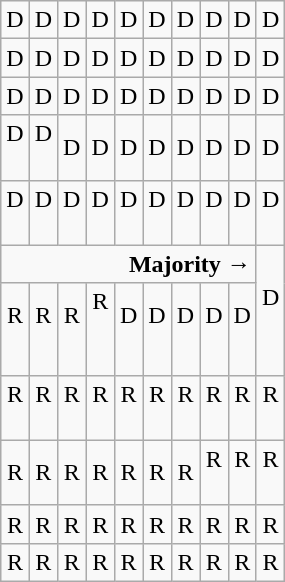<table class="wikitable"  style="text-align:center;">
<tr>
<td>D</td>
<td>D</td>
<td>D</td>
<td>D</td>
<td>D</td>
<td>D</td>
<td>D</td>
<td>D</td>
<td>D</td>
<td>D</td>
</tr>
<tr>
<td width=10% >D</td>
<td width=10% >D</td>
<td width=10% >D</td>
<td width=10% >D</td>
<td width=10% >D</td>
<td width=10% >D</td>
<td width=10% >D</td>
<td width=10% >D</td>
<td width=10% >D</td>
<td width=10% >D</td>
</tr>
<tr>
<td>D</td>
<td>D</td>
<td>D</td>
<td>D</td>
<td>D</td>
<td>D</td>
<td>D</td>
<td>D</td>
<td>D</td>
<td>D</td>
</tr>
<tr>
<td>D<br><br></td>
<td>D<br><br></td>
<td>D</td>
<td>D</td>
<td>D</td>
<td>D</td>
<td>D</td>
<td>D</td>
<td>D</td>
<td>D</td>
</tr>
<tr>
<td>D<br><br></td>
<td>D<br><br></td>
<td>D<br><br></td>
<td>D<br><br></td>
<td>D<br><br></td>
<td>D<br><br></td>
<td>D<br><br></td>
<td>D<br><br></td>
<td>D<br><br></td>
<td>D<br><br></td>
</tr>
<tr>
<td colspan=9 style="text-align:right"><strong>Majority →</strong></td>
<td rowspan=2 >D<br><br></td>
</tr>
<tr>
<td>R<br><br></td>
<td>R<br><br></td>
<td>R<br><br></td>
<td>R<br><br><br></td>
<td>D<br><br></td>
<td>D<br><br></td>
<td>D<br><br></td>
<td>D<br><br></td>
<td>D<br><br></td>
</tr>
<tr>
<td>R<br><br></td>
<td>R<br><br></td>
<td>R<br><br></td>
<td>R<br><br></td>
<td>R<br><br></td>
<td>R<br><br></td>
<td>R<br><br></td>
<td>R<br><br></td>
<td>R<br><br></td>
<td>R<br><br></td>
</tr>
<tr>
<td>R</td>
<td>R</td>
<td>R</td>
<td>R</td>
<td>R</td>
<td>R</td>
<td>R</td>
<td>R<br><br></td>
<td>R<br><br></td>
<td>R<br><br></td>
</tr>
<tr>
<td>R</td>
<td>R</td>
<td>R</td>
<td>R</td>
<td>R</td>
<td>R</td>
<td>R</td>
<td>R</td>
<td>R</td>
<td>R</td>
</tr>
<tr>
<td>R</td>
<td>R</td>
<td>R</td>
<td>R</td>
<td>R</td>
<td>R</td>
<td>R</td>
<td>R</td>
<td>R</td>
<td>R</td>
</tr>
</table>
